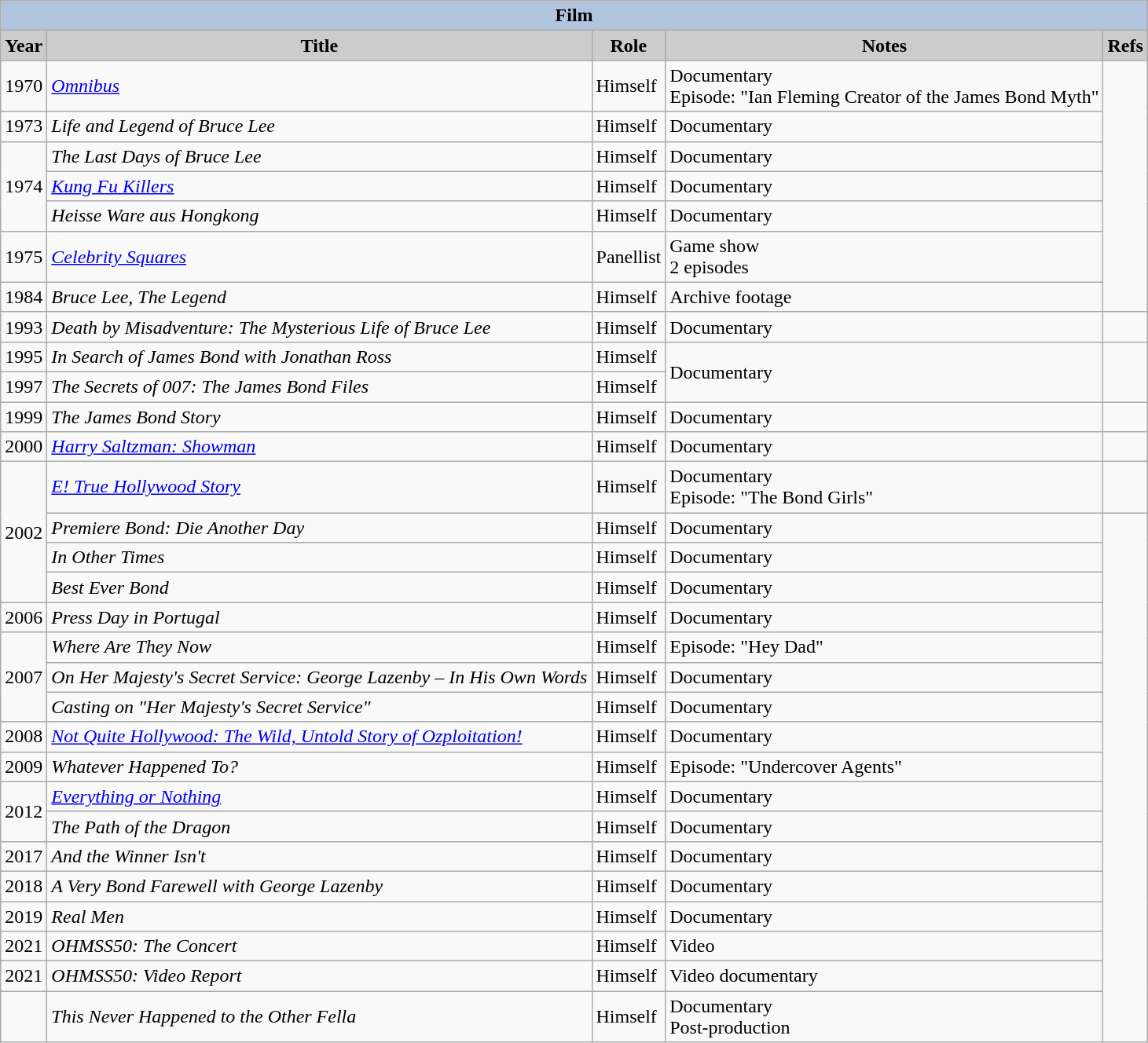<table class="wikitable">
<tr>
<th colspan="5" style="background:#B0C4DE;">Film</th>
</tr>
<tr>
<th style="background: #CCCCCC;">Year</th>
<th style="background: #CCCCCC;">Title</th>
<th style="background: #CCCCCC;">Role</th>
<th style="background: #CCCCCC;">Notes</th>
<th style="background: #CCCCCC;">Refs</th>
</tr>
<tr>
<td>1970</td>
<td><em><a href='#'>Omnibus</a></em></td>
<td>Himself</td>
<td>Documentary <br>Episode: "Ian Fleming Creator of the James Bond Myth"</td>
</tr>
<tr>
<td>1973</td>
<td><em>Life and Legend of Bruce Lee</em></td>
<td>Himself</td>
<td>Documentary</td>
</tr>
<tr>
<td rowspan=3>1974</td>
<td><em>The Last Days of Bruce Lee</em></td>
<td>Himself</td>
<td>Documentary</td>
</tr>
<tr>
<td><em><a href='#'>Kung Fu Killers</a></em></td>
<td>Himself</td>
<td>Documentary</td>
</tr>
<tr>
<td><em>Heisse Ware aus Hongkong</em></td>
<td>Himself</td>
<td>Documentary</td>
</tr>
<tr>
<td>1975</td>
<td><em><a href='#'>Celebrity Squares</a></em></td>
<td>Panellist</td>
<td>Game show <br>2 episodes</td>
</tr>
<tr>
<td>1984</td>
<td><em>Bruce Lee, The Legend</em></td>
<td>Himself</td>
<td>Archive footage</td>
</tr>
<tr>
<td>1993</td>
<td><em>Death by Misadventure: The Mysterious Life of Bruce Lee</em></td>
<td>Himself</td>
<td>Documentary</td>
<td></td>
</tr>
<tr>
<td>1995</td>
<td><em>In Search of James Bond with Jonathan Ross</em></td>
<td>Himself</td>
<td rowspan=2>Documentary</td>
</tr>
<tr>
<td>1997</td>
<td><em>The Secrets of 007: The James Bond Files</em></td>
<td>Himself</td>
</tr>
<tr>
<td>1999</td>
<td><em>The James Bond Story</em></td>
<td>Himself</td>
<td>Documentary</td>
<td></td>
</tr>
<tr>
<td>2000</td>
<td><em><a href='#'>Harry Saltzman: Showman</a></em></td>
<td>Himself</td>
<td>Documentary</td>
<td></td>
</tr>
<tr>
<td rowspan=4>2002</td>
<td><em><a href='#'>E! True Hollywood Story</a></em></td>
<td>Himself</td>
<td>Documentary <br>Episode: "The Bond Girls"</td>
<td></td>
</tr>
<tr>
<td><em>Premiere Bond: Die Another Day</em></td>
<td>Himself</td>
<td>Documentary</td>
</tr>
<tr>
<td><em>In Other Times</em></td>
<td>Himself</td>
<td>Documentary</td>
</tr>
<tr>
<td><em>Best Ever Bond</em></td>
<td>Himself</td>
<td>Documentary</td>
</tr>
<tr>
<td>2006</td>
<td><em>Press Day in Portugal</em></td>
<td>Himself</td>
<td>Documentary</td>
</tr>
<tr>
<td rowspan=3>2007</td>
<td><em>Where Are They Now</em></td>
<td>Himself</td>
<td>Episode: "Hey Dad"</td>
</tr>
<tr>
<td><em>On Her Majesty's Secret Service: George Lazenby – In His Own Words</em></td>
<td>Himself</td>
<td>Documentary</td>
</tr>
<tr>
<td><em>Casting on "Her Majesty's Secret Service"</em></td>
<td>Himself</td>
<td>Documentary</td>
</tr>
<tr>
<td>2008</td>
<td><em><a href='#'>Not Quite Hollywood: The Wild, Untold Story of Ozploitation!</a></em></td>
<td>Himself</td>
<td>Documentary</td>
</tr>
<tr>
<td>2009</td>
<td><em>Whatever Happened To?</em></td>
<td>Himself</td>
<td>Episode: "Undercover Agents"</td>
</tr>
<tr>
<td rowspan=2>2012</td>
<td><em><a href='#'>Everything or Nothing</a></em></td>
<td>Himself</td>
<td>Documentary</td>
</tr>
<tr>
<td><em>The Path of the Dragon</em></td>
<td>Himself</td>
<td>Documentary</td>
</tr>
<tr>
<td>2017</td>
<td><em>And the Winner Isn't</em></td>
<td>Himself</td>
<td>Documentary</td>
</tr>
<tr>
<td>2018</td>
<td><em>A Very Bond Farewell with George Lazenby</em></td>
<td>Himself</td>
<td>Documentary</td>
</tr>
<tr>
<td>2019</td>
<td><em>Real Men</em></td>
<td>Himself</td>
<td>Documentary</td>
</tr>
<tr>
<td>2021</td>
<td><em>OHMSS50: The Concert</em></td>
<td>Himself</td>
<td>Video</td>
</tr>
<tr>
<td>2021</td>
<td><em>OHMSS50: Video Report</em></td>
<td>Himself</td>
<td>Video documentary</td>
</tr>
<tr>
<td></td>
<td><em>This Never Happened to the Other Fella</em></td>
<td>Himself</td>
<td>Documentary <br>Post-production</td>
</tr>
</table>
